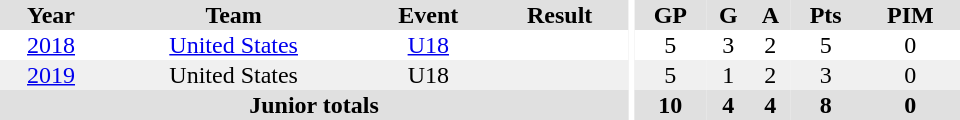<table border="0" cellpadding="1" cellspacing="0" ID="Table3" style="text-align:center; width:40em">
<tr ALIGN="center" bgcolor="#e0e0e0">
<th>Year</th>
<th>Team</th>
<th>Event</th>
<th>Result</th>
<th rowspan="99" bgcolor="#ffffff"></th>
<th>GP</th>
<th>G</th>
<th>A</th>
<th>Pts</th>
<th>PIM</th>
</tr>
<tr>
<td><a href='#'>2018</a></td>
<td><a href='#'>United States</a></td>
<td><a href='#'>U18</a></td>
<td></td>
<td>5</td>
<td>3</td>
<td>2</td>
<td>5</td>
<td>0</td>
</tr>
<tr bgcolor="#f0f0f0">
<td><a href='#'>2019</a></td>
<td>United States</td>
<td>U18</td>
<td></td>
<td>5</td>
<td>1</td>
<td>2</td>
<td>3</td>
<td>0</td>
</tr>
<tr bgcolor="#e0e0e0">
<th colspan="4">Junior totals</th>
<th>10</th>
<th>4</th>
<th>4</th>
<th>8</th>
<th>0</th>
</tr>
</table>
